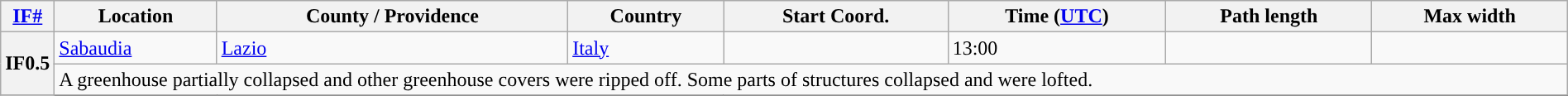<table class="wikitable sortable" style="width:100%;">
<tr>
<th scope="col" width="2%" align="center"><a href='#'>IF#</a></th>
<th scope="col" align="center" class="unsortable">Location</th>
<th scope="col" align="center" class="unsortable">County / Providence</th>
<th scope="col" align="center">Country</th>
<th scope="col" align="center">Start Coord.</th>
<th scope="col" align="center">Time (<a href='#'>UTC</a>)</th>
<th scope="col" align="center">Path length</th>
<th scope="col" align="center">Max width</th>
</tr>
<tr>
<th scope="row" rowspan="2" style="background-color:#">IF0.5</th>
<td><a href='#'>Sabaudia</a></td>
<td><a href='#'>Lazio</a></td>
<td><a href='#'>Italy</a></td>
<td></td>
<td>13:00</td>
<td></td>
<td></td>
</tr>
<tr class="expand-child">
<td colspan="8" style=" border-bottom: 1px solid black;">A greenhouse partially collapsed and other greenhouse covers were ripped off. Some parts of structures collapsed and were lofted.</td>
</tr>
<tr>
</tr>
</table>
